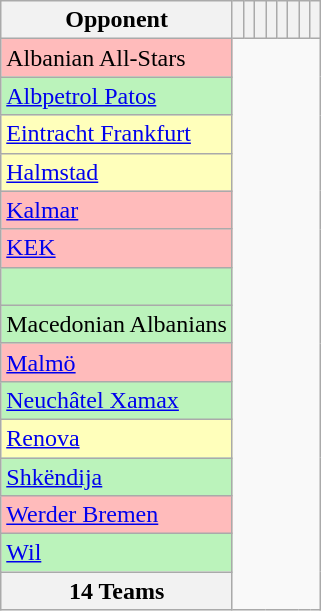<table class="sortable wikitable plainrowheaders" style="text-align:center">
<tr>
<th>Opponent</th>
<th></th>
<th></th>
<th></th>
<th></th>
<th></th>
<th></th>
<th></th>
<th></th>
</tr>
<tr bgcolor="#FFBBBB">
<td style="text-align:left;"> Albanian All-Stars<br></td>
</tr>
<tr bgcolor="#BBF3BB">
<td style="text-align:left;"> <a href='#'>Albpetrol Patos</a><br></td>
</tr>
<tr bgcolor="#FFFFBB">
<td style="text-align:left;"> <a href='#'>Eintracht Frankfurt</a><br></td>
</tr>
<tr bgcolor="#FFFFBB">
<td style="text-align:left;"> <a href='#'>Halmstad</a><br></td>
</tr>
<tr bgcolor="#FFBBBB">
<td style="text-align:left;"> <a href='#'>Kalmar</a><br></td>
</tr>
<tr bgcolor="#FFBBBB">
<td style="text-align:left;"> <a href='#'>KEK</a><br></td>
</tr>
<tr bgcolor="#BBF3BB">
<td style="text-align:left;"><br></td>
</tr>
<tr bgcolor="#BBF3BB">
<td style="text-align:left;"> Macedonian Albanians<br></td>
</tr>
<tr bgcolor="#FFBBBB">
<td style="text-align:left;"> <a href='#'>Malmö</a><br></td>
</tr>
<tr bgcolor="#BBF3BB">
<td style="text-align:left;"> <a href='#'>Neuchâtel Xamax</a><br></td>
</tr>
<tr bgcolor="#FFFFBB">
<td style="text-align:left;"> <a href='#'>Renova</a><br></td>
</tr>
<tr bgcolor="#BBF3BB">
<td style="text-align:left;"> <a href='#'>Shkëndija</a><br></td>
</tr>
<tr bgcolor="#FFBBBB">
<td style="text-align:left;"> <a href='#'>Werder Bremen</a><br></td>
</tr>
<tr bgcolor="#BBF3BB">
<td style="text-align:left;"> <a href='#'>Wil</a><br></td>
</tr>
<tr class="sortbottom">
<th>14 Teams<br></th>
</tr>
</table>
